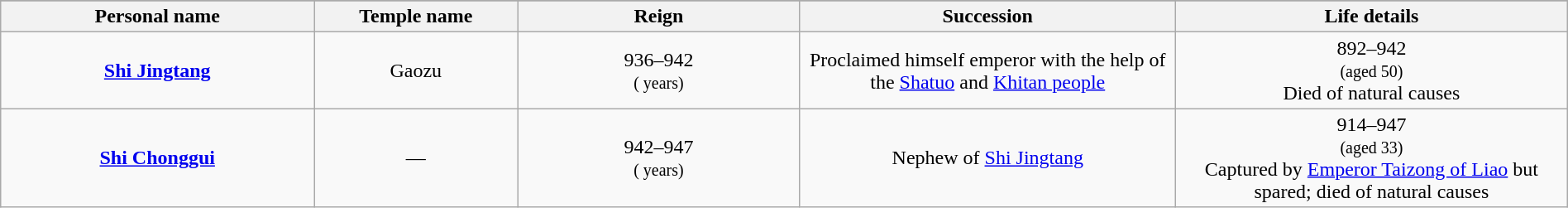<table class="wikitable plainrowheaders" style="text-align:center; width:100%;">
<tr>
</tr>
<tr>
<th scope="col" width="20%">Personal name</th>
<th scope="col" width="13%">Temple name</th>
<th scope="col" width="18%">Reign</th>
<th scope="col" width="24%">Succession</th>
<th scope="col" width="25%">Life details</th>
</tr>
<tr>
<td><strong><a href='#'>Shi Jingtang</a></strong><br></td>
<td>Gaozu<br></td>
<td>936–942<br><small>( years)</small><br><small></small></td>
<td>Proclaimed himself emperor with the help of the <a href='#'>Shatuo</a> and <a href='#'>Khitan people</a></td>
<td>892–942<br><small>(aged 50)</small><br>Died of natural causes</td>
</tr>
<tr>
<td><strong><a href='#'>Shi Chonggui</a></strong><br></td>
<td>—</td>
<td>942–947<br><small>( years)</small><br><small></small></td>
<td>Nephew of <a href='#'>Shi Jingtang</a></td>
<td>914–947<br><small>(aged 33)</small><br>Captured by <a href='#'>Emperor Taizong of Liao</a> but spared; died of natural causes</td>
</tr>
</table>
